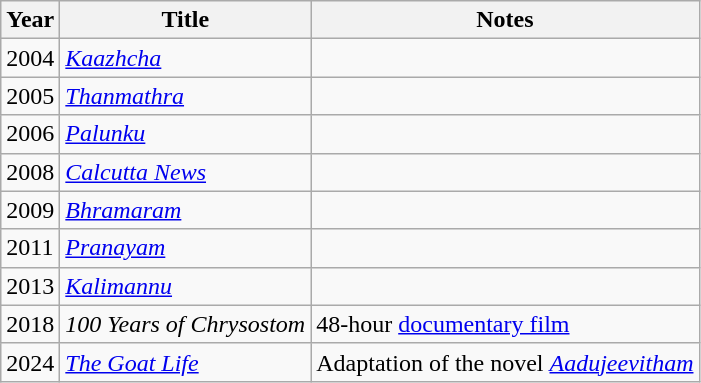<table class="wikitable">
<tr>
<th>Year</th>
<th>Title</th>
<th>Notes</th>
</tr>
<tr>
<td>2004</td>
<td><em><a href='#'>Kaazhcha</a></em></td>
<td></td>
</tr>
<tr>
<td>2005</td>
<td><em><a href='#'>Thanmathra</a></em></td>
<td></td>
</tr>
<tr>
<td>2006</td>
<td><em><a href='#'>Palunku</a></em></td>
<td></td>
</tr>
<tr>
<td>2008</td>
<td><em><a href='#'>Calcutta News</a></em></td>
<td></td>
</tr>
<tr>
<td>2009</td>
<td><em><a href='#'>Bhramaram</a></em></td>
<td></td>
</tr>
<tr>
<td>2011</td>
<td><em><a href='#'>Pranayam</a></em></td>
<td></td>
</tr>
<tr>
<td>2013</td>
<td><em><a href='#'>Kalimannu</a></em></td>
<td></td>
</tr>
<tr>
<td>2018</td>
<td><em>100 Years of Chrysostom</em></td>
<td>48-hour <a href='#'>documentary film</a></td>
</tr>
<tr>
<td>2024</td>
<td><em><a href='#'>The Goat Life</a></em></td>
<td>Adaptation of the novel <em><a href='#'>Aadujeevitham</a></em></td>
</tr>
</table>
